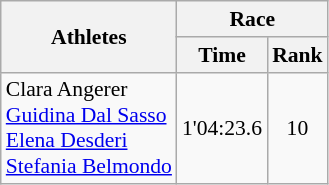<table class="wikitable" border="1" style="font-size:90%">
<tr>
<th rowspan=2>Athletes</th>
<th colspan=2>Race</th>
</tr>
<tr>
<th>Time</th>
<th>Rank</th>
</tr>
<tr>
<td>Clara Angerer<br><a href='#'>Guidina Dal Sasso</a><br><a href='#'>Elena Desderi</a><br><a href='#'>Stefania Belmondo</a></td>
<td align=center>1'04:23.6</td>
<td align=center>10</td>
</tr>
</table>
